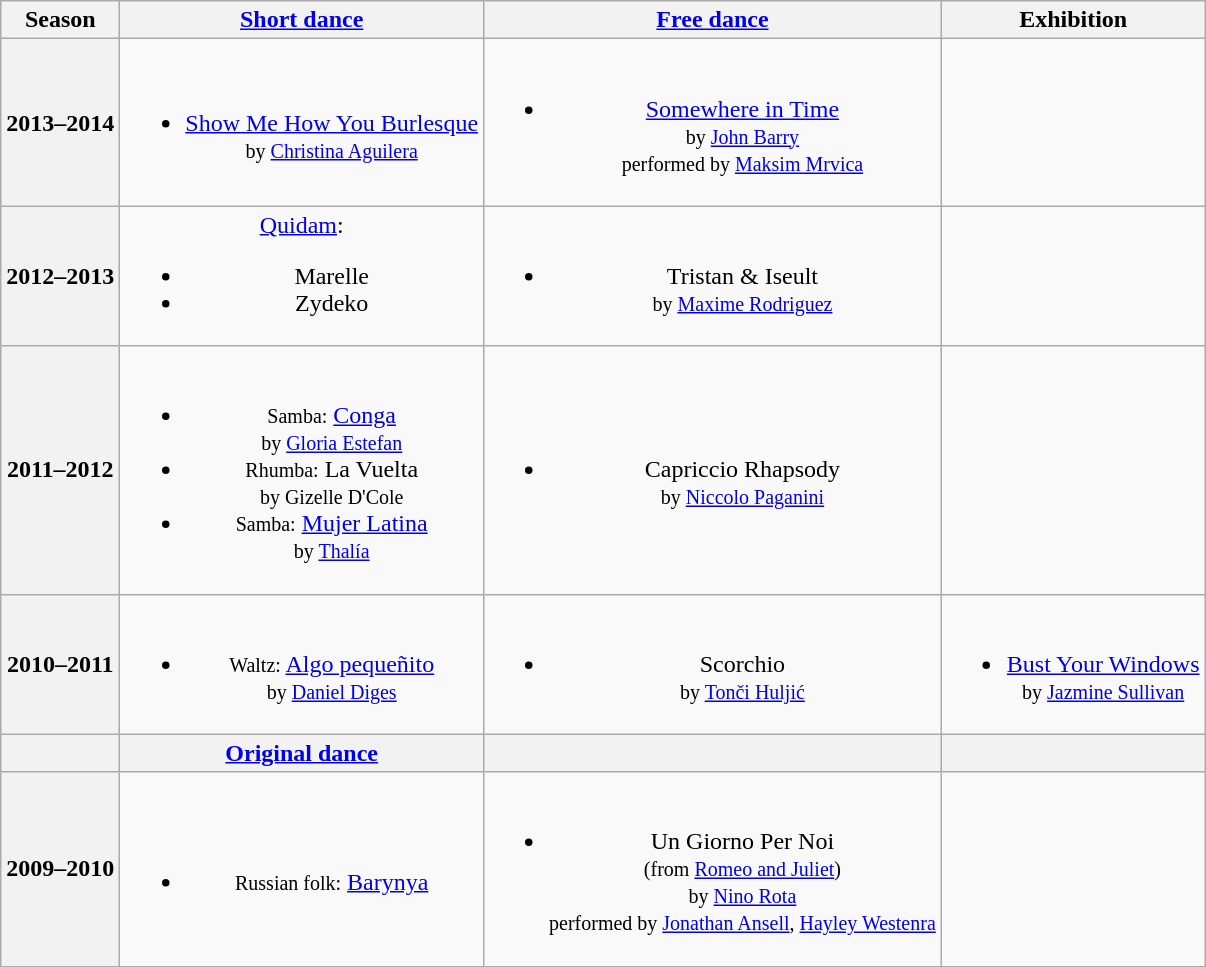<table class="wikitable" style="text-align:center">
<tr>
<th>Season</th>
<th><a href='#'>Short dance</a></th>
<th><a href='#'>Free dance</a></th>
<th>Exhibition</th>
</tr>
<tr>
<th>2013–2014</th>
<td><br><ul><li><a href='#'>Show Me How You Burlesque</a> <br><small> by <a href='#'>Christina Aguilera</a> </small></li></ul></td>
<td><br><ul><li><a href='#'>Somewhere in Time</a> <br><small> by <a href='#'>John Barry</a> <br> performed by <a href='#'>Maksim Mrvica</a> </small></li></ul></td>
<td></td>
</tr>
<tr>
<th>2012–2013 <br> </th>
<td><a href='#'>Quidam</a>:<br><ul><li>Marelle</li><li>Zydeko</li></ul></td>
<td><br><ul><li>Tristan & Iseult <br><small> by <a href='#'>Maxime Rodriguez</a> </small></li></ul></td>
<td></td>
</tr>
<tr>
<th>2011–2012 <br> </th>
<td><br><ul><li><small>Samba:</small> <a href='#'>Conga</a> <br><small> by <a href='#'>Gloria Estefan</a> </small></li><li><small>Rhumba:</small> La Vuelta <br><small> by Gizelle D'Cole </small></li><li><small>Samba:</small> <a href='#'>Mujer Latina</a> <br><small> by <a href='#'>Thalía</a> </small></li></ul></td>
<td><br><ul><li>Capriccio Rhapsody <br><small> by <a href='#'>Niccolo Paganini</a> </small></li></ul></td>
<td></td>
</tr>
<tr>
<th>2010–2011 <br> </th>
<td><br><ul><li><small>Waltz:</small> <a href='#'>Algo pequeñito</a> <br><small> by <a href='#'>Daniel Diges</a> </small></li></ul></td>
<td><br><ul><li>Scorchio <br><small> by <a href='#'>Tonči Huljić</a> </small></li></ul></td>
<td><br><ul><li><a href='#'>Bust Your Windows</a> <br><small> by <a href='#'>Jazmine Sullivan</a> </small></li></ul></td>
</tr>
<tr>
<th></th>
<th><a href='#'>Original dance</a></th>
<th></th>
<th></th>
</tr>
<tr>
<th>2009–2010</th>
<td><br><ul><li><small>Russian folk:</small> <a href='#'>Barynya</a></li></ul></td>
<td><br><ul><li>Un Giorno Per Noi <br><small> (from <a href='#'>Romeo and Juliet</a>) <br> by <a href='#'>Nino Rota</a> <br> performed by <a href='#'>Jonathan Ansell</a>, <a href='#'>Hayley Westenra</a> </small></li></ul></td>
<td></td>
</tr>
</table>
